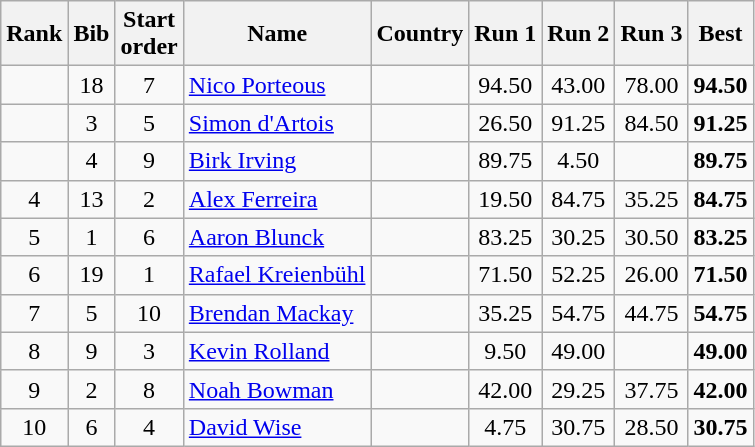<table class="wikitable sortable" style="text-align:center">
<tr>
<th>Rank</th>
<th>Bib</th>
<th>Start<br>order</th>
<th>Name</th>
<th>Country</th>
<th>Run 1</th>
<th>Run 2</th>
<th>Run 3</th>
<th>Best</th>
</tr>
<tr>
<td></td>
<td>18</td>
<td>7</td>
<td align=left><a href='#'>Nico Porteous</a></td>
<td align=left></td>
<td>94.50</td>
<td>43.00</td>
<td>78.00</td>
<td><strong>94.50</strong></td>
</tr>
<tr>
<td></td>
<td>3</td>
<td>5</td>
<td align=left><a href='#'>Simon d'Artois</a></td>
<td align=left></td>
<td>26.50</td>
<td>91.25</td>
<td>84.50</td>
<td><strong>91.25</strong></td>
</tr>
<tr>
<td></td>
<td>4</td>
<td>9</td>
<td align=left><a href='#'>Birk Irving</a></td>
<td align=left></td>
<td>89.75</td>
<td>4.50</td>
<td></td>
<td><strong>89.75</strong></td>
</tr>
<tr>
<td>4</td>
<td>13</td>
<td>2</td>
<td align=left><a href='#'>Alex Ferreira</a></td>
<td align=left></td>
<td>19.50</td>
<td>84.75</td>
<td>35.25</td>
<td><strong>84.75</strong></td>
</tr>
<tr>
<td>5</td>
<td>1</td>
<td>6</td>
<td align=left><a href='#'>Aaron Blunck</a></td>
<td align=left></td>
<td>83.25</td>
<td>30.25</td>
<td>30.50</td>
<td><strong>83.25</strong></td>
</tr>
<tr>
<td>6</td>
<td>19</td>
<td>1</td>
<td align=left><a href='#'>Rafael Kreienbühl</a></td>
<td align=left></td>
<td>71.50</td>
<td>52.25</td>
<td>26.00</td>
<td><strong>71.50</strong></td>
</tr>
<tr>
<td>7</td>
<td>5</td>
<td>10</td>
<td align=left><a href='#'>Brendan Mackay</a></td>
<td align=left></td>
<td>35.25</td>
<td>54.75</td>
<td>44.75</td>
<td><strong>54.75</strong></td>
</tr>
<tr>
<td>8</td>
<td>9</td>
<td>3</td>
<td align=left><a href='#'>Kevin Rolland</a></td>
<td align=left></td>
<td>9.50</td>
<td>49.00</td>
<td></td>
<td><strong>49.00</strong></td>
</tr>
<tr>
<td>9</td>
<td>2</td>
<td>8</td>
<td align=left><a href='#'>Noah Bowman</a></td>
<td align=left></td>
<td>42.00</td>
<td>29.25</td>
<td>37.75</td>
<td><strong>42.00</strong></td>
</tr>
<tr>
<td>10</td>
<td>6</td>
<td>4</td>
<td align=left><a href='#'>David Wise</a></td>
<td align=left></td>
<td>4.75</td>
<td>30.75</td>
<td>28.50</td>
<td><strong>30.75</strong></td>
</tr>
</table>
